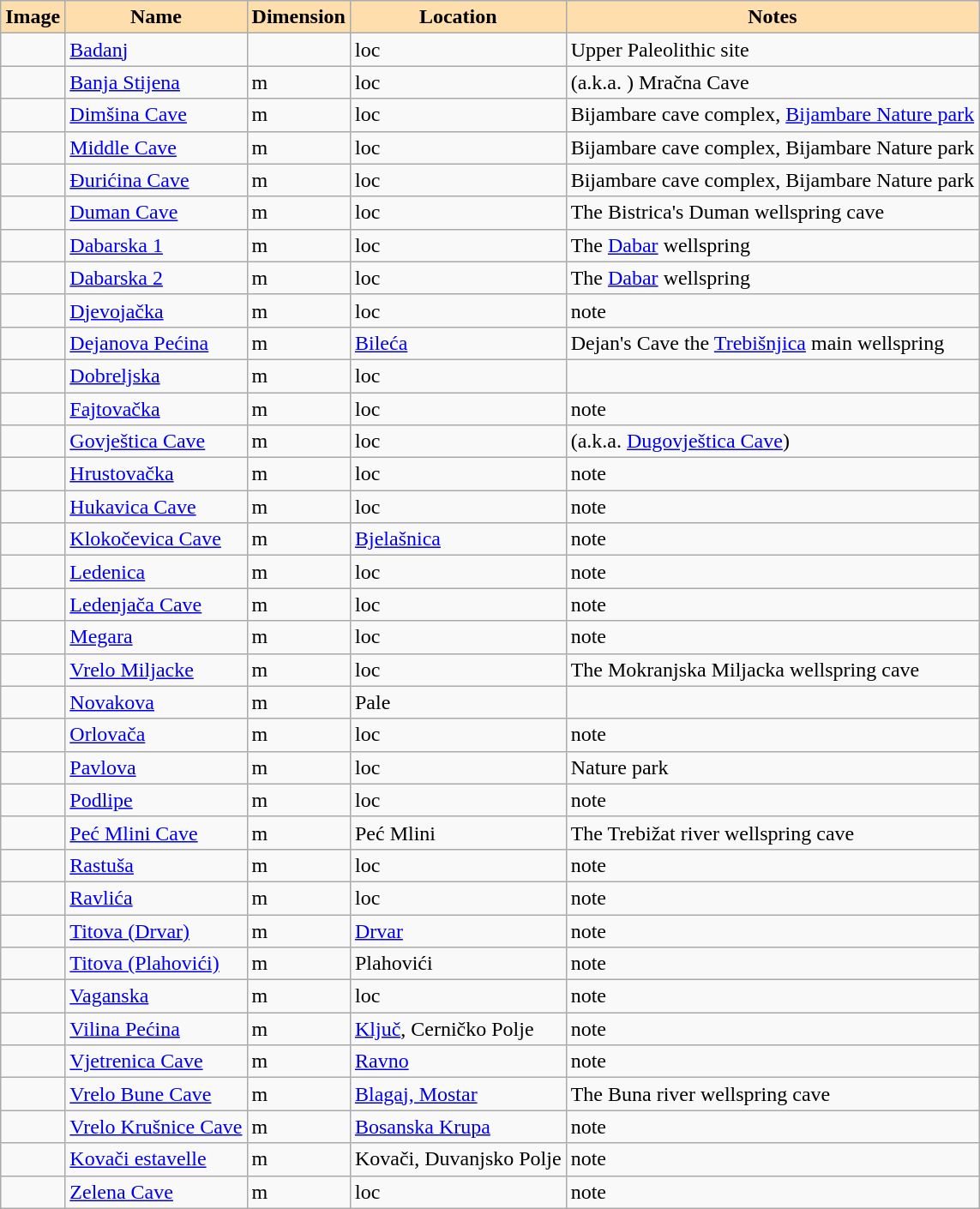<table class="wikitable">
<tr>
<th style=background:#FFDEAD;><strong>Image</strong></th>
<th style=background:#FFDEAD;><strong>Name</strong></th>
<th style=background:#FFDEAD;><strong>Dimension</strong></th>
<th style=background:#FFDEAD;><strong>Location</strong></th>
<th style=background:#FFDEAD;><strong>Notes</strong></th>
</tr>
<tr>
<td></td>
<td><a href='#'>Badanj</a></td>
<td></td>
<td>loc</td>
<td>Upper Paleolithic site</td>
</tr>
<tr>
<td></td>
<td><a href='#'>Banja Stijena</a></td>
<td>m</td>
<td>loc</td>
<td>(a.k.a. ) Mračna Cave</td>
</tr>
<tr>
<td></td>
<td><a href='#'>Dimšina Cave</a></td>
<td>m</td>
<td>loc</td>
<td>Bijambare cave complex, <a href='#'>Bijambare Nature park</a></td>
</tr>
<tr>
<td></td>
<td><a href='#'>Middle Cave</a></td>
<td>m</td>
<td>loc</td>
<td>Bijambare cave complex, Bijambare Nature park</td>
</tr>
<tr>
<td></td>
<td><a href='#'>Đurićina Cave</a></td>
<td>m</td>
<td>loc</td>
<td>Bijambare cave complex, Bijambare Nature park</td>
</tr>
<tr>
<td></td>
<td><a href='#'>Duman Cave</a></td>
<td>m</td>
<td>loc</td>
<td>The Bistrica's Duman wellspring cave</td>
</tr>
<tr>
<td></td>
<td><a href='#'>Dabarska 1</a></td>
<td>m</td>
<td>loc</td>
<td>The <a href='#'>Dabar</a> wellspring</td>
</tr>
<tr>
<td></td>
<td><a href='#'>Dabarska 2</a></td>
<td>m</td>
<td>loc</td>
<td>The <a href='#'>Dabar</a> wellspring</td>
</tr>
<tr>
<td></td>
<td><a href='#'>Djevojačka</a></td>
<td>m</td>
<td>loc</td>
<td>note</td>
</tr>
<tr>
<td></td>
<td><a href='#'>Dejanova Pećina</a></td>
<td>m</td>
<td><a href='#'>Bileća</a></td>
<td>Dejan's Cave the <a href='#'>Trebišnjica</a> main wellspring</td>
</tr>
<tr>
<td></td>
<td><a href='#'>Dobreljska</a></td>
<td>m</td>
<td>loc</td>
<td></td>
</tr>
<tr>
<td></td>
<td><a href='#'>Fajtovačka</a></td>
<td>m</td>
<td>loc</td>
<td>note</td>
</tr>
<tr>
<td></td>
<td><a href='#'>Govještica Cave</a></td>
<td>m</td>
<td>loc</td>
<td>(a.k.a. <a href='#'>Dugovještica Cave</a>)</td>
</tr>
<tr>
<td></td>
<td><a href='#'>Hrustovačka</a></td>
<td>m</td>
<td>loc</td>
<td>note</td>
</tr>
<tr>
<td></td>
<td><a href='#'>Hukavica Cave</a></td>
<td>m</td>
<td>loc</td>
<td>note</td>
</tr>
<tr>
<td></td>
<td><a href='#'>Klokočevica Cave</a></td>
<td>m</td>
<td><a href='#'>Bjelašnica</a></td>
<td>note</td>
</tr>
<tr>
<td></td>
<td><a href='#'>Ledenica</a></td>
<td>m</td>
<td>loc</td>
<td>note</td>
</tr>
<tr>
<td></td>
<td><a href='#'>Ledenjača Cave</a></td>
<td>m</td>
<td>loc</td>
<td>note</td>
</tr>
<tr>
<td></td>
<td><a href='#'>Megara</a></td>
<td>m</td>
<td>loc</td>
<td>note</td>
</tr>
<tr>
<td></td>
<td><a href='#'>Vrelo Miljacke</a></td>
<td>m</td>
<td>loc</td>
<td>The Mokranjska Miljacka wellspring cave</td>
</tr>
<tr>
<td></td>
<td><a href='#'>Novakova</a></td>
<td>m</td>
<td>Pale</td>
<td></td>
</tr>
<tr>
<td></td>
<td><a href='#'>Orlovača</a></td>
<td>m</td>
<td>loc</td>
<td>note</td>
</tr>
<tr>
<td></td>
<td><a href='#'>Pavlova</a></td>
<td>m</td>
<td>loc</td>
<td>Nature park</td>
</tr>
<tr>
<td></td>
<td><a href='#'>Podlipe</a></td>
<td>m</td>
<td>loc</td>
<td>note</td>
</tr>
<tr>
<td></td>
<td><a href='#'>Peć Mlini Cave</a></td>
<td>m</td>
<td>Peć Mlini</td>
<td>The Trebižat river wellspring cave</td>
</tr>
<tr>
<td></td>
<td><a href='#'>Rastuša</a></td>
<td>m</td>
<td>loc</td>
<td>note</td>
</tr>
<tr>
<td></td>
<td><a href='#'>Ravlića</a></td>
<td>m</td>
<td>loc</td>
<td>note</td>
</tr>
<tr>
<td></td>
<td><a href='#'>Titova (Drvar)</a></td>
<td>m</td>
<td><a href='#'>Drvar</a></td>
<td>note</td>
</tr>
<tr>
<td></td>
<td><a href='#'>Titova (Plahovići)</a></td>
<td>m</td>
<td>Plahovići</td>
<td>note</td>
</tr>
<tr>
<td></td>
<td><a href='#'>Vaganska</a></td>
<td>m</td>
<td>loc</td>
<td>note</td>
</tr>
<tr>
<td></td>
<td><a href='#'>Vilina Pećina</a></td>
<td>m</td>
<td><a href='#'>Ključ</a>, Cerničko Polje</td>
<td>note</td>
</tr>
<tr>
<td></td>
<td><a href='#'>Vjetrenica Cave</a></td>
<td>m</td>
<td><a href='#'>Ravno</a></td>
<td>note</td>
</tr>
<tr>
<td></td>
<td><a href='#'>Vrelo Bune Cave</a></td>
<td>m</td>
<td><a href='#'>Blagaj, Mostar</a></td>
<td>The Buna river wellspring cave</td>
</tr>
<tr>
<td></td>
<td><a href='#'>Vrelo Krušnice Cave</a></td>
<td>m</td>
<td><a href='#'>Bosanska Krupa</a></td>
<td>note</td>
</tr>
<tr>
<td></td>
<td><a href='#'>Kovači estavelle</a></td>
<td>m</td>
<td>Kovači, Duvanjsko Polje</td>
<td>note</td>
</tr>
<tr>
<td></td>
<td><a href='#'>Zelena Cave</a></td>
<td>m</td>
<td>loc</td>
<td>note</td>
</tr>
</table>
